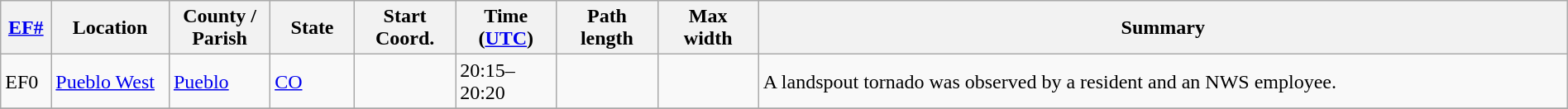<table class="wikitable sortable" style="width:100%;">
<tr>
<th scope="col"  style="width:3%; text-align:center;"><a href='#'>EF#</a></th>
<th scope="col"  style="width:7%; text-align:center;" class="unsortable">Location</th>
<th scope="col"  style="width:6%; text-align:center;" class="unsortable">County / Parish</th>
<th scope="col"  style="width:5%; text-align:center;">State</th>
<th scope="col"  style="width:6%; text-align:center;">Start Coord.</th>
<th scope="col"  style="width:6%; text-align:center;">Time (<a href='#'>UTC</a>)</th>
<th scope="col"  style="width:6%; text-align:center;">Path length</th>
<th scope="col"  style="width:6%; text-align:center;">Max width</th>
<th scope="col" class="unsortable" style="width:48%; text-align:center;">Summary</th>
</tr>
<tr>
<td bgcolor=>EF0</td>
<td><a href='#'>Pueblo West</a></td>
<td><a href='#'>Pueblo</a></td>
<td><a href='#'>CO</a></td>
<td></td>
<td>20:15–20:20</td>
<td></td>
<td></td>
<td>A landspout tornado was observed by a resident and an NWS employee.</td>
</tr>
<tr>
</tr>
</table>
